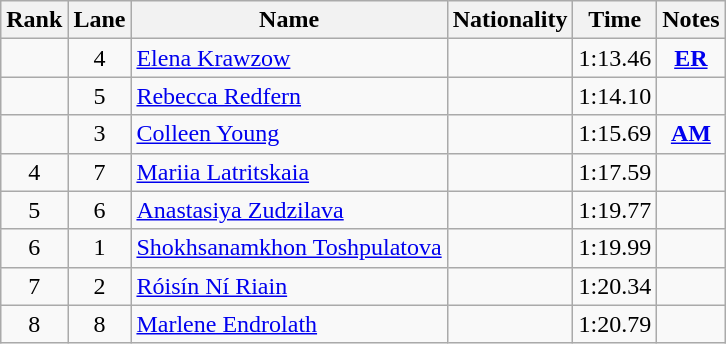<table class="wikitable sortable" style="text-align:center">
<tr>
<th>Rank</th>
<th>Lane</th>
<th>Name</th>
<th>Nationality</th>
<th>Time</th>
<th>Notes</th>
</tr>
<tr>
<td></td>
<td>4</td>
<td align=left><a href='#'>Elena Krawzow</a></td>
<td align=left></td>
<td>1:13.46</td>
<td><strong><a href='#'>ER</a></strong></td>
</tr>
<tr>
<td></td>
<td>5</td>
<td align=left><a href='#'>Rebecca Redfern</a></td>
<td align=left></td>
<td>1:14.10</td>
<td></td>
</tr>
<tr>
<td></td>
<td>3</td>
<td align=left><a href='#'>Colleen Young</a></td>
<td align=left></td>
<td>1:15.69</td>
<td><strong><a href='#'>AM</a></strong></td>
</tr>
<tr>
<td>4</td>
<td>7</td>
<td align=left><a href='#'>Mariia Latritskaia</a></td>
<td align=left></td>
<td>1:17.59</td>
<td></td>
</tr>
<tr>
<td>5</td>
<td>6</td>
<td align=left><a href='#'>Anastasiya Zudzilava</a></td>
<td align=left></td>
<td>1:19.77</td>
<td></td>
</tr>
<tr>
<td>6</td>
<td>1</td>
<td align=left><a href='#'>Shokhsanamkhon Toshpulatova</a></td>
<td align=left></td>
<td>1:19.99</td>
<td></td>
</tr>
<tr>
<td>7</td>
<td>2</td>
<td align=left><a href='#'>Róisín Ní Riain</a></td>
<td align=left></td>
<td>1:20.34</td>
<td></td>
</tr>
<tr>
<td>8</td>
<td>8</td>
<td align=left><a href='#'>Marlene Endrolath</a></td>
<td align=left></td>
<td>1:20.79</td>
<td></td>
</tr>
</table>
